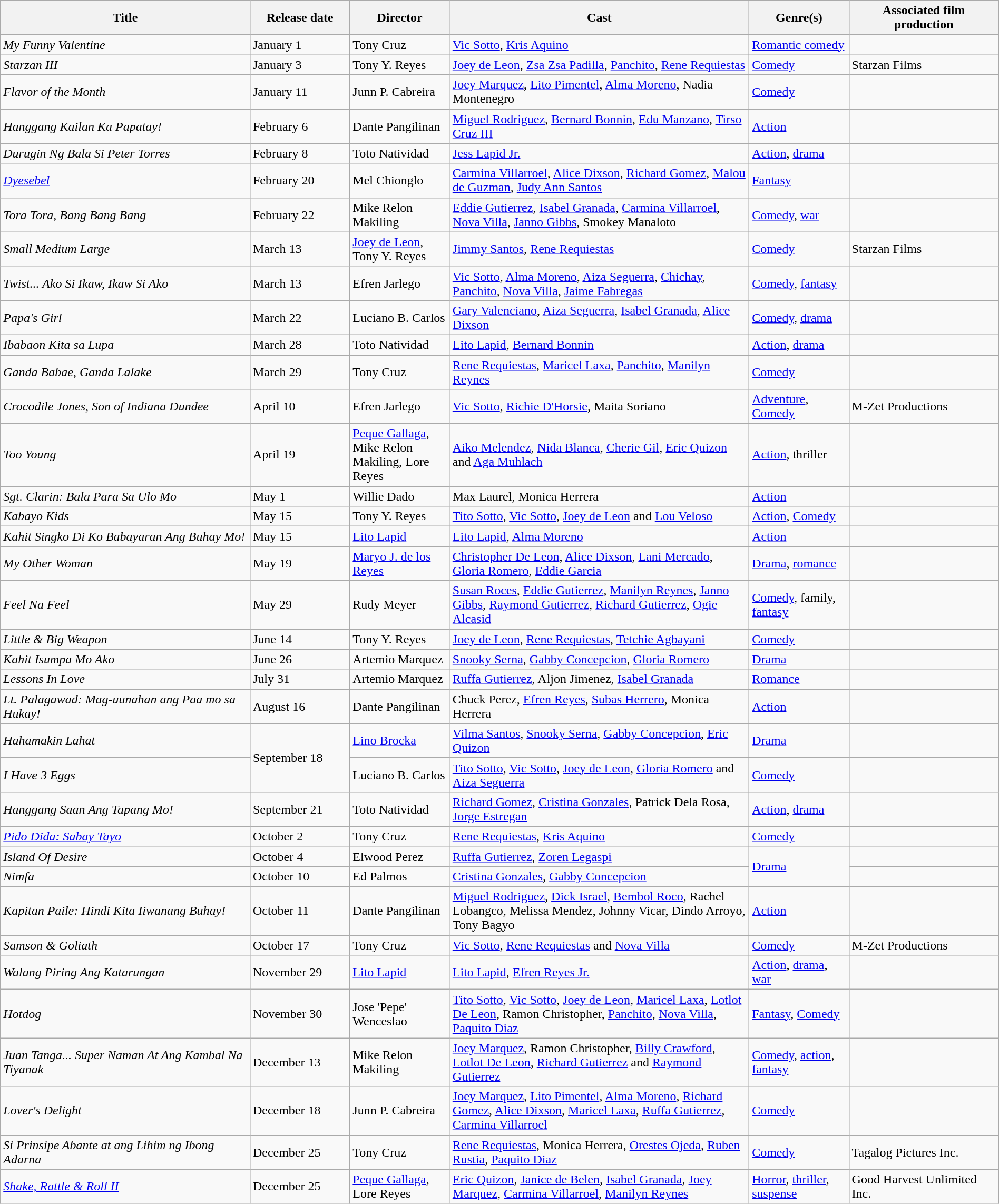<table class="wikitable" style="width:100%;">
<tr>
<th style="width:25%;">Title</th>
<th style="width:10%;">Release date</th>
<th style="width:10%;">Director</th>
<th style="width:30%;">Cast</th>
<th style="width:10%;">Genre(s)</th>
<th style="width:15%;">Associated film production</th>
</tr>
<tr>
<td><em>My Funny Valentine</em></td>
<td>January 1</td>
<td>Tony Cruz</td>
<td><a href='#'>Vic Sotto</a>, <a href='#'>Kris Aquino</a></td>
<td><a href='#'>Romantic comedy</a></td>
<td></td>
</tr>
<tr>
<td><em>Starzan III</em></td>
<td>January 3</td>
<td>Tony Y. Reyes</td>
<td><a href='#'>Joey de Leon</a>, <a href='#'>Zsa Zsa Padilla</a>, <a href='#'>Panchito</a>, <a href='#'>Rene Requiestas</a></td>
<td><a href='#'>Comedy</a></td>
<td>Starzan Films</td>
</tr>
<tr>
<td><em>Flavor of the Month</em></td>
<td>January 11</td>
<td>Junn P. Cabreira</td>
<td><a href='#'>Joey Marquez</a>, <a href='#'>Lito Pimentel</a>, <a href='#'>Alma Moreno</a>, Nadia Montenegro</td>
<td><a href='#'>Comedy</a></td>
<td></td>
</tr>
<tr>
<td><em>Hanggang Kailan Ka Papatay!</em></td>
<td>February 6</td>
<td>Dante Pangilinan</td>
<td><a href='#'>Miguel Rodriguez</a>, <a href='#'>Bernard Bonnin</a>, <a href='#'>Edu Manzano</a>, <a href='#'>Tirso Cruz III</a></td>
<td><a href='#'>Action</a></td>
<td></td>
</tr>
<tr>
<td><em>Durugin Ng Bala Si Peter Torres</em></td>
<td>February 8</td>
<td>Toto Natividad</td>
<td><a href='#'>Jess Lapid Jr.</a></td>
<td><a href='#'>Action</a>, <a href='#'>drama</a></td>
<td></td>
</tr>
<tr>
<td><em><a href='#'>Dyesebel</a></em></td>
<td>February 20</td>
<td>Mel Chionglo</td>
<td><a href='#'>Carmina Villarroel</a>, <a href='#'>Alice Dixson</a>, <a href='#'>Richard Gomez</a>, <a href='#'>Malou de Guzman</a>, <a href='#'>Judy Ann Santos</a></td>
<td><a href='#'>Fantasy</a></td>
<td></td>
</tr>
<tr>
<td><em>Tora Tora, Bang Bang Bang</em></td>
<td>February 22</td>
<td>Mike Relon Makiling</td>
<td><a href='#'>Eddie Gutierrez</a>, <a href='#'>Isabel Granada</a>, <a href='#'>Carmina Villarroel</a>, <a href='#'>Nova Villa</a>, <a href='#'>Janno Gibbs</a>, Smokey Manaloto</td>
<td><a href='#'>Comedy</a>, <a href='#'>war</a></td>
<td></td>
</tr>
<tr>
<td><em>Small Medium Large</em></td>
<td>March 13</td>
<td><a href='#'>Joey de Leon</a>, Tony Y. Reyes</td>
<td><a href='#'>Jimmy Santos</a>, <a href='#'>Rene Requiestas</a></td>
<td><a href='#'>Comedy</a></td>
<td>Starzan Films</td>
</tr>
<tr>
<td><em>Twist... Ako Si Ikaw, Ikaw Si Ako</em></td>
<td>March 13</td>
<td>Efren Jarlego</td>
<td><a href='#'>Vic Sotto</a>, <a href='#'>Alma Moreno</a>, <a href='#'>Aiza Seguerra</a>, <a href='#'>Chichay</a>, <a href='#'>Panchito</a>, <a href='#'>Nova Villa</a>, <a href='#'>Jaime Fabregas</a></td>
<td><a href='#'>Comedy</a>, <a href='#'>fantasy</a></td>
<td></td>
</tr>
<tr>
<td><em>Papa's Girl</em></td>
<td>March 22</td>
<td>Luciano B. Carlos</td>
<td><a href='#'>Gary Valenciano</a>, <a href='#'>Aiza Seguerra</a>, <a href='#'>Isabel Granada</a>, <a href='#'>Alice Dixson</a></td>
<td><a href='#'>Comedy</a>, <a href='#'>drama</a></td>
<td></td>
</tr>
<tr>
<td><em>Ibabaon Kita sa Lupa</em></td>
<td>March 28</td>
<td>Toto Natividad</td>
<td><a href='#'>Lito Lapid</a>, <a href='#'>Bernard Bonnin</a></td>
<td><a href='#'>Action</a>, <a href='#'>drama</a></td>
<td></td>
</tr>
<tr>
<td><em>Ganda Babae, Ganda Lalake</em></td>
<td>March 29</td>
<td>Tony Cruz</td>
<td><a href='#'>Rene Requiestas</a>, <a href='#'>Maricel Laxa</a>, <a href='#'>Panchito</a>, <a href='#'>Manilyn Reynes</a></td>
<td><a href='#'>Comedy</a></td>
<td></td>
</tr>
<tr>
<td><em>Crocodile Jones, Son of Indiana Dundee</em></td>
<td>April 10</td>
<td>Efren Jarlego</td>
<td><a href='#'>Vic Sotto</a>, <a href='#'>Richie D'Horsie</a>, Maita Soriano</td>
<td><a href='#'>Adventure</a>, <a href='#'>Comedy</a></td>
<td>M-Zet Productions</td>
</tr>
<tr>
<td><em>Too Young</em></td>
<td>April 19</td>
<td><a href='#'>Peque Gallaga</a>, Mike Relon Makiling, Lore Reyes</td>
<td><a href='#'>Aiko Melendez</a>, <a href='#'>Nida Blanca</a>, <a href='#'>Cherie Gil</a>, <a href='#'>Eric Quizon</a> and <a href='#'>Aga Muhlach</a></td>
<td><a href='#'>Action</a>, thriller</td>
<td></td>
</tr>
<tr>
<td><em>Sgt. Clarin: Bala Para Sa Ulo Mo</em></td>
<td>May 1</td>
<td>Willie Dado</td>
<td>Max Laurel, Monica Herrera</td>
<td><a href='#'>Action</a></td>
<td></td>
</tr>
<tr>
<td><em>Kabayo Kids</em></td>
<td>May 15</td>
<td>Tony Y. Reyes</td>
<td><a href='#'>Tito Sotto</a>, <a href='#'>Vic Sotto</a>, <a href='#'>Joey de Leon</a> and <a href='#'>Lou Veloso</a></td>
<td><a href='#'>Action</a>, <a href='#'>Comedy</a></td>
<td></td>
</tr>
<tr>
<td><em>Kahit Singko Di Ko Babayaran Ang Buhay Mo!</em></td>
<td>May 15</td>
<td><a href='#'>Lito Lapid</a></td>
<td><a href='#'>Lito Lapid</a>, <a href='#'>Alma Moreno</a></td>
<td><a href='#'>Action</a></td>
<td></td>
</tr>
<tr>
<td><em>My Other Woman</em></td>
<td>May 19</td>
<td><a href='#'>Maryo J. de los Reyes</a></td>
<td><a href='#'>Christopher De Leon</a>, <a href='#'>Alice Dixson</a>, <a href='#'>Lani Mercado</a>, <a href='#'>Gloria Romero</a>, <a href='#'>Eddie Garcia</a></td>
<td><a href='#'>Drama</a>, <a href='#'>romance</a></td>
<td></td>
</tr>
<tr>
<td><em>Feel Na Feel</em></td>
<td>May 29</td>
<td>Rudy Meyer</td>
<td><a href='#'>Susan Roces</a>, <a href='#'>Eddie Gutierrez</a>, <a href='#'>Manilyn Reynes</a>, <a href='#'>Janno Gibbs</a>, <a href='#'>Raymond Gutierrez</a>, <a href='#'>Richard Gutierrez</a>, <a href='#'>Ogie Alcasid</a></td>
<td><a href='#'>Comedy</a>, family, <a href='#'>fantasy</a></td>
<td></td>
</tr>
<tr>
<td><em>Little & Big Weapon</em></td>
<td>June 14</td>
<td>Tony Y. Reyes</td>
<td><a href='#'>Joey de Leon</a>, <a href='#'>Rene Requiestas</a>, <a href='#'>Tetchie Agbayani</a></td>
<td><a href='#'>Comedy</a></td>
<td></td>
</tr>
<tr>
<td><em>Kahit Isumpa Mo Ako</em></td>
<td>June 26</td>
<td>Artemio Marquez</td>
<td><a href='#'>Snooky Serna</a>, <a href='#'>Gabby Concepcion</a>, <a href='#'>Gloria Romero</a></td>
<td><a href='#'>Drama</a></td>
<td></td>
</tr>
<tr>
<td><em>Lessons In Love</em></td>
<td>July 31</td>
<td>Artemio Marquez</td>
<td><a href='#'>Ruffa Gutierrez</a>, Aljon Jimenez, <a href='#'>Isabel Granada</a></td>
<td><a href='#'>Romance</a></td>
<td></td>
</tr>
<tr>
<td><em>Lt. Palagawad: Mag-uunahan ang Paa mo sa Hukay!</em></td>
<td>August 16</td>
<td>Dante Pangilinan</td>
<td>Chuck Perez, <a href='#'>Efren Reyes</a>, <a href='#'>Subas Herrero</a>, Monica Herrera</td>
<td><a href='#'>Action</a></td>
<td></td>
</tr>
<tr>
<td><em>Hahamakin Lahat</em></td>
<td rowspan="2">September 18</td>
<td><a href='#'>Lino Brocka</a></td>
<td><a href='#'>Vilma Santos</a>, <a href='#'>Snooky Serna</a>, <a href='#'>Gabby Concepcion</a>, <a href='#'>Eric Quizon</a></td>
<td><a href='#'>Drama</a></td>
<td></td>
</tr>
<tr>
<td><em>I Have 3 Eggs</em></td>
<td>Luciano B. Carlos</td>
<td><a href='#'>Tito Sotto</a>, <a href='#'>Vic Sotto</a>, <a href='#'>Joey de Leon</a>, <a href='#'>Gloria Romero</a> and <a href='#'>Aiza Seguerra</a></td>
<td><a href='#'>Comedy</a></td>
<td></td>
</tr>
<tr>
<td><em>Hanggang Saan Ang Tapang Mo!</em></td>
<td>September 21</td>
<td>Toto Natividad</td>
<td><a href='#'>Richard Gomez</a>, <a href='#'>Cristina Gonzales</a>, Patrick Dela Rosa, <a href='#'>Jorge Estregan</a></td>
<td><a href='#'>Action</a>, <a href='#'>drama</a></td>
<td></td>
</tr>
<tr>
<td><em><a href='#'>Pido Dida: Sabay Tayo</a></em></td>
<td>October 2</td>
<td>Tony Cruz</td>
<td><a href='#'>Rene Requiestas</a>, <a href='#'>Kris Aquino</a></td>
<td><a href='#'>Comedy</a></td>
<td></td>
</tr>
<tr>
<td><em>Island Of Desire</em></td>
<td>October 4</td>
<td>Elwood Perez</td>
<td><a href='#'>Ruffa Gutierrez</a>, <a href='#'>Zoren Legaspi</a></td>
<td rowspan="2"><a href='#'>Drama</a></td>
<td></td>
</tr>
<tr>
<td><em>Nimfa</em></td>
<td>October 10</td>
<td>Ed Palmos</td>
<td><a href='#'>Cristina Gonzales</a>, <a href='#'>Gabby Concepcion</a></td>
<td></td>
</tr>
<tr>
<td><em>Kapitan Paile: Hindi Kita Iiwanang Buhay!</em></td>
<td>October 11</td>
<td>Dante Pangilinan</td>
<td><a href='#'>Miguel Rodriguez</a>, <a href='#'>Dick Israel</a>, <a href='#'>Bembol Roco</a>, Rachel Lobangco, Melissa Mendez, Johnny Vicar, Dindo Arroyo, Tony Bagyo</td>
<td><a href='#'>Action</a></td>
<td></td>
</tr>
<tr>
<td><em>Samson & Goliath</em></td>
<td>October 17</td>
<td>Tony Cruz</td>
<td><a href='#'>Vic Sotto</a>, <a href='#'>Rene Requiestas</a> and <a href='#'>Nova Villa</a></td>
<td><a href='#'>Comedy</a></td>
<td>M-Zet Productions</td>
</tr>
<tr>
<td><em>Walang Piring Ang Katarungan</em></td>
<td>November 29</td>
<td><a href='#'>Lito Lapid</a></td>
<td><a href='#'>Lito Lapid</a>, <a href='#'>Efren Reyes Jr.</a></td>
<td><a href='#'>Action</a>, <a href='#'>drama</a>, <a href='#'>war</a></td>
<td></td>
</tr>
<tr>
<td><em>Hotdog</em></td>
<td>November 30</td>
<td>Jose 'Pepe' Wenceslao</td>
<td><a href='#'>Tito Sotto</a>, <a href='#'>Vic Sotto</a>, <a href='#'>Joey de Leon</a>, <a href='#'>Maricel Laxa</a>, <a href='#'>Lotlot De Leon</a>, Ramon Christopher, <a href='#'>Panchito</a>, <a href='#'>Nova Villa</a>, <a href='#'>Paquito Diaz</a></td>
<td><a href='#'>Fantasy</a>, <a href='#'>Comedy</a></td>
<td></td>
</tr>
<tr>
<td><em>Juan Tanga... Super Naman At Ang Kambal Na Tiyanak</em></td>
<td>December 13</td>
<td>Mike Relon Makiling</td>
<td><a href='#'>Joey Marquez</a>, Ramon Christopher, <a href='#'>Billy Crawford</a>, <a href='#'>Lotlot De Leon</a>, <a href='#'>Richard Gutierrez</a> and <a href='#'>Raymond Gutierrez</a></td>
<td><a href='#'>Comedy</a>, <a href='#'>action</a>, <a href='#'>fantasy</a></td>
<td></td>
</tr>
<tr>
<td><em>Lover's Delight</em></td>
<td>December 18</td>
<td>Junn P. Cabreira</td>
<td><a href='#'>Joey Marquez</a>, <a href='#'>Lito Pimentel</a>, <a href='#'>Alma Moreno</a>, <a href='#'>Richard Gomez</a>, <a href='#'>Alice Dixson</a>, <a href='#'>Maricel Laxa</a>, <a href='#'>Ruffa Gutierrez</a>, <a href='#'>Carmina Villarroel</a></td>
<td><a href='#'>Comedy</a></td>
<td></td>
</tr>
<tr>
<td><em>Si Prinsipe Abante at ang Lihim ng Ibong Adarna</em></td>
<td>December 25</td>
<td>Tony Cruz</td>
<td><a href='#'>Rene Requiestas</a>, Monica Herrera, <a href='#'>Orestes Ojeda</a>, <a href='#'>Ruben Rustia</a>, <a href='#'>Paquito Diaz</a></td>
<td><a href='#'>Comedy</a></td>
<td>Tagalog Pictures Inc.</td>
</tr>
<tr>
<td><em><a href='#'>Shake, Rattle & Roll II</a></em></td>
<td>December 25</td>
<td><a href='#'>Peque Gallaga</a>, Lore Reyes</td>
<td><a href='#'>Eric Quizon</a>, <a href='#'>Janice de Belen</a>, <a href='#'>Isabel Granada</a>, <a href='#'>Joey Marquez</a>, <a href='#'>Carmina Villarroel</a>, <a href='#'>Manilyn Reynes</a></td>
<td><a href='#'>Horror</a>, <a href='#'>thriller</a>, <a href='#'>suspense</a></td>
<td>Good Harvest Unlimited Inc.</td>
</tr>
</table>
